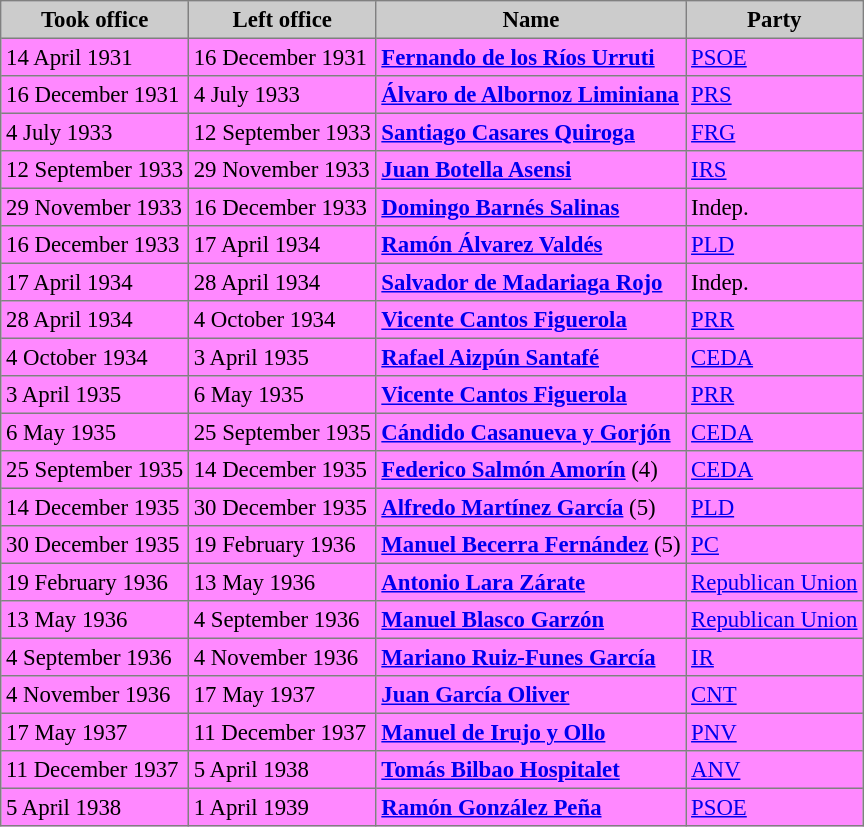<table bgcolor="#f7f8ff" cellpadding="3" cellspacing="0" border="1" style="font-size: 95%; border: gray solid 1px; border-collapse: collapse;">
<tr bgcolor="#CCCCCC">
<th align="center">Took office</th>
<th align="center">Left office</th>
<th align="center">Name</th>
<th align="center">Party</th>
</tr>
<tr bgcolor="#ff88ff">
<td>14 April 1931</td>
<td>16 December 1931</td>
<td><strong><a href='#'> Fernando de los Ríos Urruti</a></strong></td>
<td><a href='#'>PSOE</a></td>
</tr>
<tr bgcolor="#ff88ff">
<td>16 December 1931</td>
<td>4 July 1933</td>
<td><strong><a href='#'>Álvaro de Albornoz Liminiana</a></strong></td>
<td><a href='#'>PRS</a></td>
</tr>
<tr bgcolor="#ff88ff">
<td>4 July 1933</td>
<td>12 September 1933</td>
<td><strong><a href='#'>Santiago Casares Quiroga</a></strong></td>
<td><a href='#'>FRG</a></td>
</tr>
<tr bgcolor="#ff88ff">
<td>12 September 1933</td>
<td>29 November 1933</td>
<td><strong><a href='#'>Juan Botella Asensi</a></strong></td>
<td><a href='#'>IRS</a></td>
</tr>
<tr bgcolor="#ff88ff">
<td>29 November 1933</td>
<td>16 December 1933</td>
<td><strong><a href='#'>Domingo Barnés Salinas</a></strong></td>
<td>Indep.</td>
</tr>
<tr bgcolor="#ff88ff">
<td>16 December 1933</td>
<td>17 April 1934</td>
<td><strong><a href='#'>Ramón Álvarez Valdés</a></strong></td>
<td><a href='#'>PLD</a></td>
</tr>
<tr bgcolor="#ff88ff">
<td>17 April 1934</td>
<td>28 April 1934</td>
<td><strong><a href='#'>Salvador de Madariaga Rojo</a></strong></td>
<td>Indep.</td>
</tr>
<tr bgcolor="#ff88ff">
<td>28 April 1934</td>
<td>4 October 1934</td>
<td><strong><a href='#'>Vicente Cantos Figuerola</a></strong></td>
<td><a href='#'>PRR</a></td>
</tr>
<tr bgcolor="#ff88ff">
<td>4 October 1934</td>
<td>3 April 1935</td>
<td><strong><a href='#'>Rafael Aizpún Santafé</a></strong></td>
<td><a href='#'>CEDA</a></td>
</tr>
<tr bgcolor="#ff88ff">
<td>3 April 1935</td>
<td>6 May 1935</td>
<td><strong><a href='#'>Vicente Cantos Figuerola</a></strong></td>
<td><a href='#'>PRR</a></td>
</tr>
<tr bgcolor="#ff88ff">
<td>6 May 1935</td>
<td>25 September 1935</td>
<td><strong><a href='#'>Cándido Casanueva y Gorjón</a></strong></td>
<td><a href='#'>CEDA</a></td>
</tr>
<tr bgcolor="#ff88ff">
<td>25 September 1935</td>
<td>14 December 1935</td>
<td><strong><a href='#'>Federico Salmón Amorín</a></strong> (4)</td>
<td><a href='#'>CEDA</a></td>
</tr>
<tr bgcolor="#ff88ff">
<td>14 December 1935</td>
<td>30 December 1935</td>
<td><strong><a href='#'>Alfredo Martínez García</a></strong> (5)</td>
<td><a href='#'>PLD</a></td>
</tr>
<tr bgcolor="#ff88ff">
<td>30 December 1935</td>
<td>19 February 1936</td>
<td><strong><a href='#'>Manuel Becerra Fernández</a></strong> (5)</td>
<td><a href='#'>PC</a></td>
</tr>
<tr bgcolor="#ff88ff">
<td>19 February 1936</td>
<td>13 May 1936</td>
<td><strong><a href='#'>Antonio Lara Zárate</a></strong></td>
<td><a href='#'>Republican Union</a></td>
</tr>
<tr bgcolor="#ff88ff">
<td>13 May 1936</td>
<td>4 September 1936</td>
<td><strong><a href='#'>Manuel Blasco Garzón</a></strong></td>
<td><a href='#'>Republican Union</a></td>
</tr>
<tr bgcolor="#ff88ff">
<td>4 September 1936</td>
<td>4 November 1936</td>
<td><strong><a href='#'>Mariano Ruiz-Funes García</a></strong></td>
<td><a href='#'>IR</a></td>
</tr>
<tr bgcolor="#ff88ff">
<td>4 November 1936</td>
<td>17 May 1937</td>
<td><strong><a href='#'>Juan García Oliver</a></strong></td>
<td><a href='#'>CNT</a></td>
</tr>
<tr bgcolor="#ff88ff">
<td>17 May 1937</td>
<td>11 December 1937</td>
<td><strong><a href='#'>Manuel de Irujo y Ollo</a></strong></td>
<td><a href='#'>PNV</a></td>
</tr>
<tr bgcolor="#ff88ff">
<td>11 December 1937</td>
<td>5 April 1938</td>
<td><strong><a href='#'>Tomás Bilbao Hospitalet</a></strong></td>
<td><a href='#'>ANV</a></td>
</tr>
<tr bgcolor="#ff88ff">
<td>5 April 1938</td>
<td>1 April 1939</td>
<td><strong><a href='#'>Ramón González Peña</a></strong></td>
<td><a href='#'>PSOE</a></td>
</tr>
</table>
